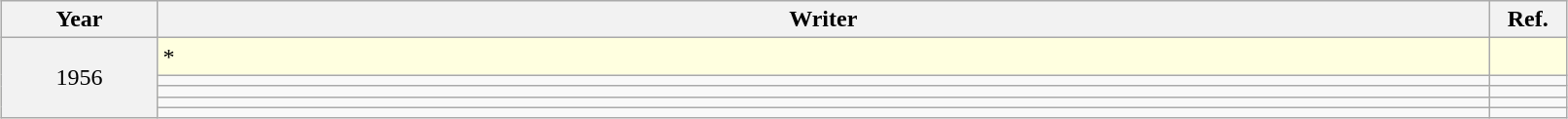<table class="wikitable" width="85%" cellpadding="5" style="margin: 1em auto 1em auto">
<tr>
<th width="10%" scope="col">Year</th>
<th width="85%" scope="col">Writer</th>
<th width="5%" scope="col" class="unsortable">Ref.</th>
</tr>
<tr style="background:lightyellow;">
<th scope="rowgroup" align="center" style="font-weight:normal;" rowspan=5>1956</th>
<td>*</td>
<td align="center"></td>
</tr>
<tr>
<td></td>
<td align="center"></td>
</tr>
<tr>
<td></td>
<td align="center"></td>
</tr>
<tr>
<td></td>
<td align="center"></td>
</tr>
<tr>
<td></td>
<td align="center"></td>
</tr>
</table>
